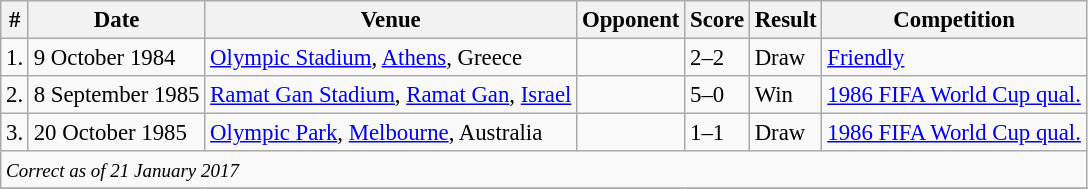<table class="wikitable" style="font-size:95%;">
<tr>
<th>#</th>
<th>Date</th>
<th>Venue</th>
<th>Opponent</th>
<th>Score</th>
<th>Result</th>
<th>Competition</th>
</tr>
<tr>
<td>1.</td>
<td>9 October 1984</td>
<td><a href='#'>Olympic Stadium</a>, <a href='#'>Athens</a>, Greece</td>
<td></td>
<td>2–2</td>
<td>Draw</td>
<td><a href='#'>Friendly</a></td>
</tr>
<tr>
<td>2.</td>
<td>8 September 1985</td>
<td><a href='#'>Ramat Gan Stadium</a>, <a href='#'>Ramat Gan</a>, <a href='#'>Israel</a></td>
<td></td>
<td>5–0</td>
<td>Win</td>
<td><a href='#'>1986 FIFA World Cup qual.</a></td>
</tr>
<tr>
<td>3.</td>
<td>20 October 1985</td>
<td><a href='#'>Olympic Park</a>, <a href='#'>Melbourne</a>, Australia</td>
<td></td>
<td>1–1</td>
<td>Draw</td>
<td><a href='#'>1986 FIFA World Cup qual.</a></td>
</tr>
<tr>
<td colspan="15"><small><em>Correct as of 21 January 2017</em></small></td>
</tr>
<tr>
</tr>
</table>
